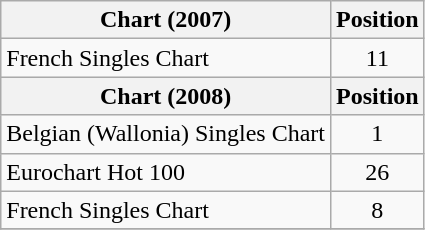<table class="wikitable">
<tr>
<th>Chart (2007)</th>
<th>Position</th>
</tr>
<tr>
<td>French Singles Chart</td>
<td align="center">11</td>
</tr>
<tr>
<th>Chart (2008)</th>
<th>Position</th>
</tr>
<tr>
<td>Belgian (Wallonia) Singles Chart</td>
<td align="center">1</td>
</tr>
<tr>
<td>Eurochart Hot 100</td>
<td align="center">26</td>
</tr>
<tr>
<td>French Singles Chart</td>
<td align="center">8</td>
</tr>
<tr>
</tr>
</table>
